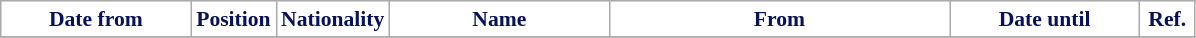<table class="wikitable" style="text-align:center; font-size:90%; ">
<tr>
<th style="background:#FFFFFF; color:#081159; width:120px;">Date from</th>
<th style="background:#FFFFFF; color:#081159; width:50px;">Position</th>
<th style="background:#FFFFFF; color:#081159; width:50px;">Nationality</th>
<th style="background:#FFFFFF; color:#081159; width:140px;">Name</th>
<th style="background:#FFFFFF; color:#081159; width:220px;">From</th>
<th style="background:#FFFFFF; color:#081159; width:120px;">Date until</th>
<th style="background:#FFFFFF; color:#081159; width:30px;">Ref.</th>
</tr>
<tr>
</tr>
</table>
